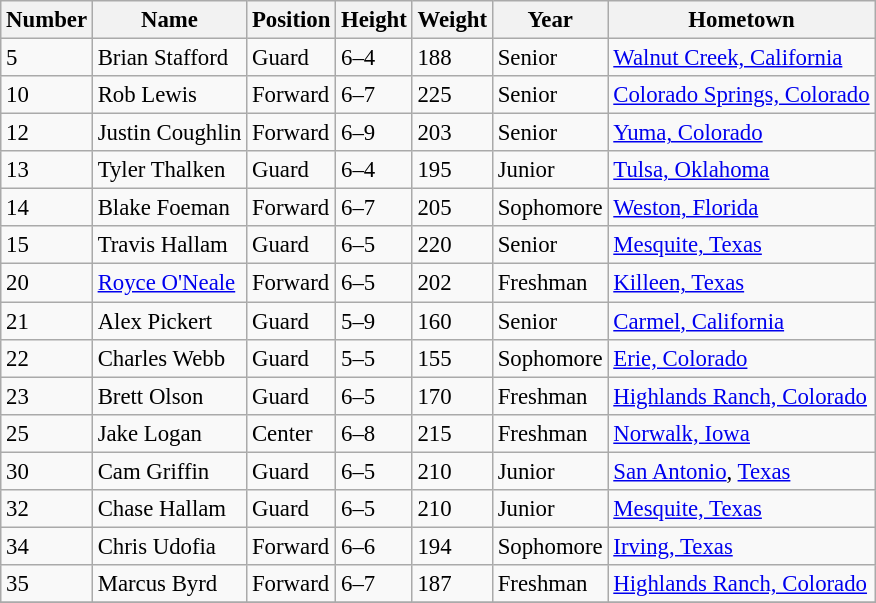<table class="wikitable" style="font-size: 95%;">
<tr>
<th>Number</th>
<th>Name</th>
<th>Position</th>
<th>Height</th>
<th>Weight</th>
<th>Year</th>
<th>Hometown</th>
</tr>
<tr>
<td>5</td>
<td>Brian Stafford</td>
<td>Guard</td>
<td>6–4</td>
<td>188</td>
<td>Senior</td>
<td><a href='#'>Walnut Creek, California</a></td>
</tr>
<tr>
<td>10</td>
<td>Rob Lewis</td>
<td>Forward</td>
<td>6–7</td>
<td>225</td>
<td>Senior</td>
<td><a href='#'>Colorado Springs, Colorado</a></td>
</tr>
<tr>
<td>12</td>
<td>Justin Coughlin</td>
<td>Forward</td>
<td>6–9</td>
<td>203</td>
<td>Senior</td>
<td><a href='#'>Yuma, Colorado</a></td>
</tr>
<tr>
<td>13</td>
<td>Tyler Thalken</td>
<td>Guard</td>
<td>6–4</td>
<td>195</td>
<td>Junior</td>
<td><a href='#'>Tulsa, Oklahoma</a></td>
</tr>
<tr>
<td>14</td>
<td>Blake Foeman</td>
<td>Forward</td>
<td>6–7</td>
<td>205</td>
<td>Sophomore</td>
<td><a href='#'>Weston, Florida</a></td>
</tr>
<tr>
<td>15</td>
<td>Travis Hallam</td>
<td>Guard</td>
<td>6–5</td>
<td>220</td>
<td>Senior</td>
<td><a href='#'>Mesquite, Texas</a></td>
</tr>
<tr>
<td>20</td>
<td><a href='#'>Royce O'Neale</a></td>
<td>Forward</td>
<td>6–5</td>
<td>202</td>
<td>Freshman</td>
<td><a href='#'>Killeen, Texas</a></td>
</tr>
<tr>
<td>21</td>
<td>Alex Pickert</td>
<td>Guard</td>
<td>5–9</td>
<td>160</td>
<td>Senior</td>
<td><a href='#'>Carmel, California</a></td>
</tr>
<tr>
<td>22</td>
<td>Charles Webb</td>
<td>Guard</td>
<td>5–5</td>
<td>155</td>
<td>Sophomore</td>
<td><a href='#'>Erie, Colorado</a></td>
</tr>
<tr>
<td>23</td>
<td>Brett Olson</td>
<td>Guard</td>
<td>6–5</td>
<td>170</td>
<td>Freshman</td>
<td><a href='#'>Highlands Ranch, Colorado</a></td>
</tr>
<tr>
<td>25</td>
<td>Jake Logan</td>
<td>Center</td>
<td>6–8</td>
<td>215</td>
<td>Freshman</td>
<td><a href='#'>Norwalk, Iowa</a></td>
</tr>
<tr>
<td>30</td>
<td>Cam Griffin</td>
<td>Guard</td>
<td>6–5</td>
<td>210</td>
<td>Junior</td>
<td><a href='#'>San Antonio</a>, <a href='#'>Texas</a></td>
</tr>
<tr>
<td>32</td>
<td>Chase Hallam</td>
<td>Guard</td>
<td>6–5</td>
<td>210</td>
<td>Junior</td>
<td><a href='#'>Mesquite, Texas</a></td>
</tr>
<tr>
<td>34</td>
<td>Chris Udofia</td>
<td>Forward</td>
<td>6–6</td>
<td>194</td>
<td>Sophomore</td>
<td><a href='#'>Irving, Texas</a></td>
</tr>
<tr>
<td>35</td>
<td>Marcus Byrd</td>
<td>Forward</td>
<td>6–7</td>
<td>187</td>
<td>Freshman</td>
<td><a href='#'>Highlands Ranch, Colorado</a></td>
</tr>
<tr>
</tr>
</table>
